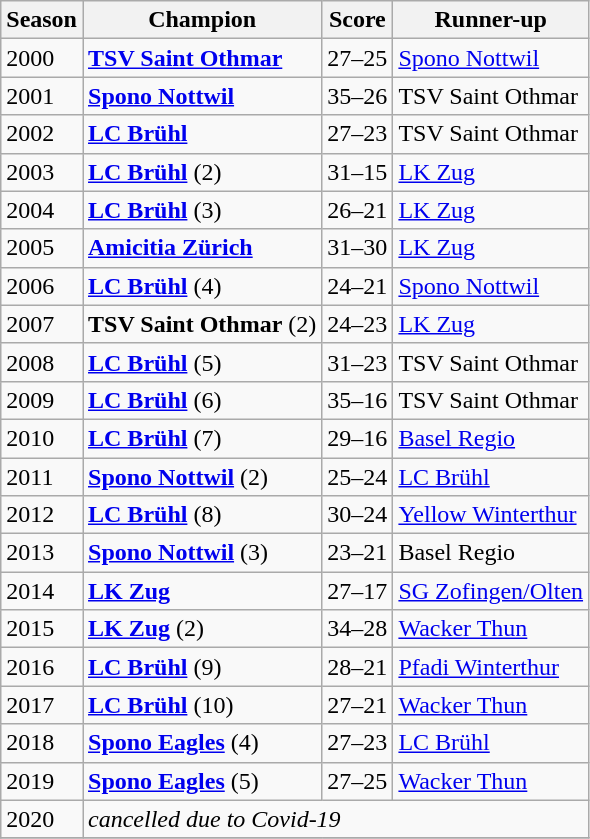<table class="sortable wikitable">
<tr>
<th>Season</th>
<th>Champion</th>
<th>Score</th>
<th>Runner-up</th>
</tr>
<tr>
<td>2000</td>
<td><strong><a href='#'>TSV Saint Othmar</a></strong></td>
<td>27–25</td>
<td><a href='#'>Spono Nottwil</a></td>
</tr>
<tr>
<td>2001</td>
<td><strong><a href='#'>Spono Nottwil</a></strong></td>
<td>35–26</td>
<td>TSV Saint Othmar</td>
</tr>
<tr>
<td>2002</td>
<td><strong><a href='#'>LC Brühl</a></strong></td>
<td>27–23</td>
<td>TSV Saint Othmar</td>
</tr>
<tr>
<td>2003</td>
<td><strong><a href='#'>LC Brühl</a></strong> (2)</td>
<td>31–15</td>
<td><a href='#'>LK Zug</a></td>
</tr>
<tr>
<td>2004</td>
<td><strong><a href='#'>LC Brühl</a></strong> (3)</td>
<td>26–21</td>
<td><a href='#'>LK Zug</a></td>
</tr>
<tr>
<td>2005</td>
<td><strong><a href='#'>Amicitia Zürich</a></strong></td>
<td>31–30</td>
<td><a href='#'>LK Zug</a></td>
</tr>
<tr>
<td>2006</td>
<td><strong><a href='#'>LC Brühl</a></strong> (4)</td>
<td>24–21</td>
<td><a href='#'>Spono Nottwil</a></td>
</tr>
<tr>
<td>2007</td>
<td><strong>TSV Saint Othmar</strong> (2)</td>
<td>24–23</td>
<td><a href='#'>LK Zug</a></td>
</tr>
<tr>
<td>2008</td>
<td><strong><a href='#'>LC Brühl</a></strong> (5)</td>
<td>31–23</td>
<td>TSV Saint Othmar</td>
</tr>
<tr>
<td>2009</td>
<td><strong><a href='#'>LC Brühl</a></strong> (6)</td>
<td>35–16</td>
<td>TSV Saint Othmar</td>
</tr>
<tr>
<td>2010</td>
<td><strong><a href='#'>LC Brühl</a></strong> (7)</td>
<td>29–16</td>
<td><a href='#'>Basel Regio</a></td>
</tr>
<tr>
<td>2011</td>
<td><strong><a href='#'>Spono Nottwil</a></strong> (2)</td>
<td>25–24</td>
<td><a href='#'>LC Brühl</a></td>
</tr>
<tr>
<td>2012</td>
<td><strong><a href='#'>LC Brühl</a></strong> (8)</td>
<td>30–24</td>
<td><a href='#'>Yellow Winterthur</a></td>
</tr>
<tr>
<td>2013</td>
<td><strong><a href='#'>Spono Nottwil</a></strong> (3)</td>
<td>23–21</td>
<td>Basel Regio</td>
</tr>
<tr>
<td>2014</td>
<td><strong><a href='#'>LK Zug</a></strong></td>
<td>27–17</td>
<td><a href='#'>SG Zofingen/Olten</a></td>
</tr>
<tr>
<td>2015</td>
<td><strong><a href='#'>LK Zug</a></strong> (2)</td>
<td>34–28</td>
<td><a href='#'>Wacker Thun</a></td>
</tr>
<tr>
<td>2016</td>
<td><strong><a href='#'>LC Brühl</a></strong> (9)</td>
<td>28–21</td>
<td><a href='#'>Pfadi Winterthur</a></td>
</tr>
<tr>
<td>2017</td>
<td><strong><a href='#'>LC Brühl</a></strong> (10)</td>
<td>27–21</td>
<td><a href='#'>Wacker Thun</a></td>
</tr>
<tr>
<td>2018</td>
<td><strong><a href='#'>Spono Eagles</a></strong> (4)</td>
<td>27–23</td>
<td><a href='#'>LC Brühl</a></td>
</tr>
<tr>
<td>2019</td>
<td><strong><a href='#'>Spono Eagles</a></strong> (5)</td>
<td>27–25</td>
<td><a href='#'>Wacker Thun</a></td>
</tr>
<tr>
<td>2020</td>
<td colspan=3><em>cancelled due to Covid-19</em></td>
</tr>
<tr>
</tr>
</table>
